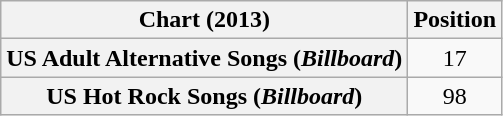<table class="wikitable plainrowheaders">
<tr>
<th>Chart (2013)</th>
<th>Position</th>
</tr>
<tr>
<th scope="row">US Adult Alternative Songs (<em>Billboard</em>)</th>
<td align="center">17</td>
</tr>
<tr>
<th scope="row">US Hot Rock Songs (<em>Billboard</em>)</th>
<td align="center">98</td>
</tr>
</table>
